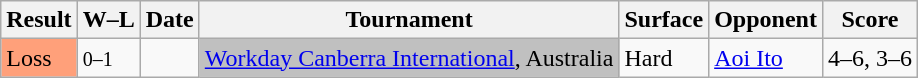<table class="sortable wikitable">
<tr>
<th>Result</th>
<th class="unsortable">W–L</th>
<th>Date</th>
<th>Tournament</th>
<th>Surface</th>
<th>Opponent</th>
<th class="unsortable">Score</th>
</tr>
<tr>
<td style="background:#ffa07a;">Loss</td>
<td><small>0–1</small></td>
<td></td>
<td style="background:silver;"><a href='#'>Workday Canberra International</a>, Australia</td>
<td>Hard</td>
<td> <a href='#'>Aoi Ito</a></td>
<td>4–6, 3–6</td>
</tr>
</table>
